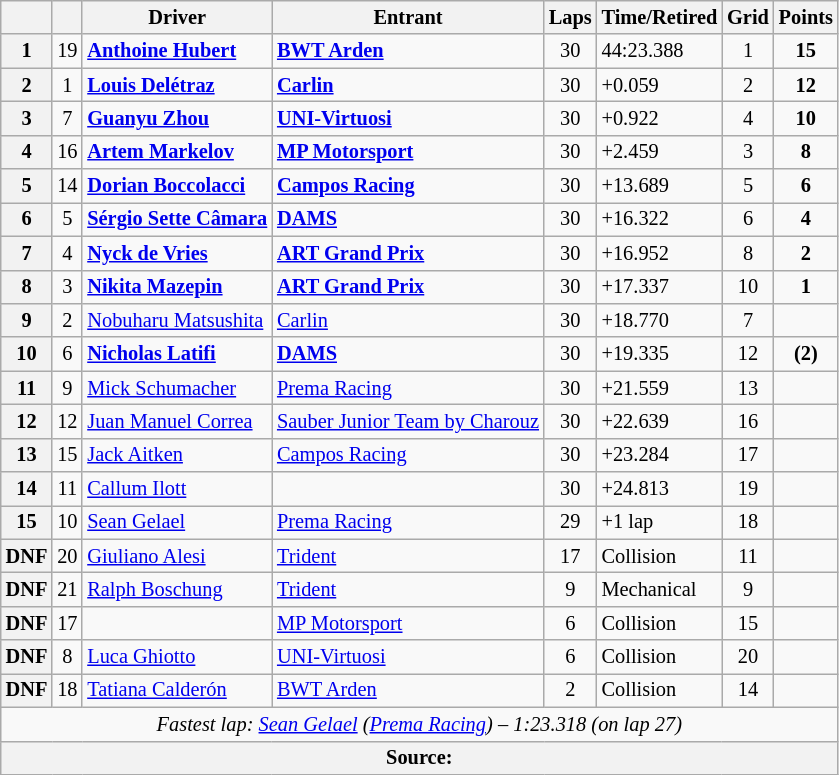<table class="wikitable" style="font-size: 85%;">
<tr>
<th></th>
<th></th>
<th>Driver</th>
<th>Entrant</th>
<th>Laps</th>
<th>Time/Retired</th>
<th>Grid</th>
<th>Points</th>
</tr>
<tr>
<th>1</th>
<td align="center">19</td>
<td> <strong><a href='#'>Anthoine Hubert</a></strong></td>
<td><strong><a href='#'>BWT Arden</a></strong></td>
<td align="center">30</td>
<td>44:23.388</td>
<td align="center">1</td>
<td align="center"><strong>15</strong></td>
</tr>
<tr>
<th>2</th>
<td align="center">1</td>
<td> <strong><a href='#'>Louis Delétraz</a></strong></td>
<td><strong><a href='#'>Carlin</a></strong></td>
<td align="center">30</td>
<td>+0.059</td>
<td align="center">2</td>
<td align="center"><strong>12</strong></td>
</tr>
<tr>
<th>3</th>
<td align="center">7</td>
<td> <strong><a href='#'>Guanyu Zhou</a></strong></td>
<td><strong><a href='#'>UNI-Virtuosi</a></strong></td>
<td align="center">30</td>
<td>+0.922</td>
<td align="center">4</td>
<td align="center"><strong>10</strong></td>
</tr>
<tr>
<th>4</th>
<td align="center">16</td>
<td> <strong><a href='#'>Artem Markelov</a></strong></td>
<td><strong><a href='#'>MP Motorsport</a></strong></td>
<td align="center">30</td>
<td>+2.459</td>
<td align="center">3</td>
<td align="center"><strong>8</strong></td>
</tr>
<tr>
<th>5</th>
<td align="center">14</td>
<td> <strong><a href='#'>Dorian Boccolacci</a></strong></td>
<td><strong><a href='#'>Campos Racing</a></strong></td>
<td align="center">30</td>
<td>+13.689</td>
<td align="center">5</td>
<td align="center"><strong>6</strong></td>
</tr>
<tr>
<th>6</th>
<td align="center">5</td>
<td> <strong><a href='#'>Sérgio Sette Câmara</a></strong></td>
<td><strong><a href='#'>DAMS</a></strong></td>
<td align="center">30</td>
<td>+16.322</td>
<td align="center">6</td>
<td align="center"><strong>4</strong></td>
</tr>
<tr>
<th>7</th>
<td align="center">4</td>
<td> <strong><a href='#'>Nyck de Vries</a></strong></td>
<td><strong><a href='#'>ART Grand Prix</a></strong></td>
<td align="center">30</td>
<td>+16.952</td>
<td align="center">8</td>
<td align="center"><strong>2</strong></td>
</tr>
<tr>
<th>8</th>
<td align="center">3</td>
<td> <strong><a href='#'>Nikita Mazepin</a></strong></td>
<td><strong><a href='#'>ART Grand Prix</a></strong></td>
<td align="center">30</td>
<td>+17.337</td>
<td align="center">10</td>
<td align="center"><strong>1</strong></td>
</tr>
<tr>
<th>9</th>
<td align="center">2</td>
<td> <a href='#'>Nobuharu Matsushita</a></td>
<td><a href='#'>Carlin</a></td>
<td align="center">30</td>
<td>+18.770</td>
<td align="center">7</td>
<td></td>
</tr>
<tr>
<th>10</th>
<td align="center">6</td>
<td> <strong><a href='#'>Nicholas Latifi</a></strong></td>
<td><strong><a href='#'>DAMS</a></strong></td>
<td align="center">30</td>
<td>+19.335</td>
<td align="center">12</td>
<td align="center"><strong>(2)</strong></td>
</tr>
<tr>
<th>11</th>
<td align="center">9</td>
<td> <a href='#'>Mick Schumacher</a></td>
<td><a href='#'>Prema Racing</a></td>
<td align="center">30</td>
<td>+21.559</td>
<td align="center">13</td>
<td></td>
</tr>
<tr>
<th>12</th>
<td align="center">12</td>
<td> <a href='#'>Juan Manuel Correa</a></td>
<td><a href='#'>Sauber Junior Team by Charouz</a></td>
<td align="center">30</td>
<td>+22.639</td>
<td align="center">16</td>
<td></td>
</tr>
<tr>
<th>13</th>
<td align="center">15</td>
<td> <a href='#'>Jack Aitken</a></td>
<td><a href='#'>Campos Racing</a></td>
<td align="center">30</td>
<td>+23.284</td>
<td align="center">17</td>
<td></td>
</tr>
<tr>
<th>14</th>
<td align="center">11</td>
<td> <a href='#'>Callum Ilott</a></td>
<td></td>
<td align="center">30</td>
<td>+24.813</td>
<td align="center">19</td>
<td></td>
</tr>
<tr>
<th>15</th>
<td align="center">10</td>
<td> <a href='#'>Sean Gelael</a></td>
<td><a href='#'>Prema Racing</a></td>
<td align="center">29</td>
<td>+1 lap</td>
<td align="center">18</td>
<td></td>
</tr>
<tr>
<th>DNF</th>
<td align="center">20</td>
<td> <a href='#'>Giuliano Alesi</a></td>
<td><a href='#'>Trident</a></td>
<td align="center">17</td>
<td>Collision</td>
<td align="center">11</td>
<td></td>
</tr>
<tr>
<th>DNF</th>
<td align="center">21</td>
<td> <a href='#'>Ralph Boschung</a></td>
<td><a href='#'>Trident</a></td>
<td align="center">9</td>
<td>Mechanical</td>
<td align="center">9</td>
<td></td>
</tr>
<tr>
<th>DNF</th>
<td align="center">17</td>
<td></td>
<td><a href='#'>MP Motorsport</a></td>
<td align="center">6</td>
<td>Collision</td>
<td align="center">15</td>
<td></td>
</tr>
<tr>
<th>DNF</th>
<td align="center">8</td>
<td> <a href='#'>Luca Ghiotto</a></td>
<td><a href='#'>UNI-Virtuosi</a></td>
<td align="center">6</td>
<td>Collision</td>
<td align="center">20</td>
<td></td>
</tr>
<tr>
<th>DNF</th>
<td align="center">18</td>
<td> <a href='#'>Tatiana Calderón</a></td>
<td><a href='#'>BWT Arden</a></td>
<td align="center">2</td>
<td>Collision</td>
<td align="center">14</td>
<td></td>
</tr>
<tr>
<td colspan="8" align="center"><em>Fastest lap: <a href='#'>Sean Gelael</a> (<a href='#'>Prema Racing</a>) – 1:23.318 (on lap 27)</em></td>
</tr>
<tr>
<th colspan="8">Source:</th>
</tr>
</table>
